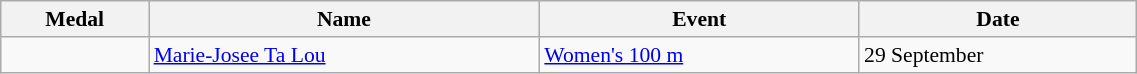<table class="wikitable" style="font-size:90%" width=60%>
<tr>
<th>Medal</th>
<th>Name</th>
<th>Event</th>
<th>Date</th>
</tr>
<tr>
<td></td>
<td><a href='#'>Marie-Josee Ta Lou</a></td>
<td><a href='#'>Women's 100 m</a></td>
<td>29 September</td>
</tr>
</table>
